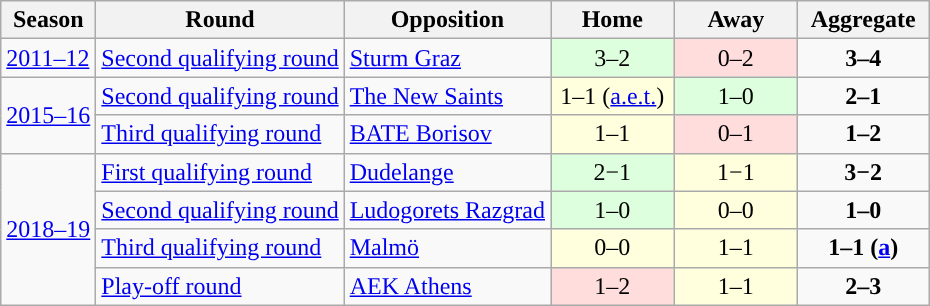<table class="wikitable">
<tr>
<th>Season</th>
<th>Round</th>
<th>Opposition</th>
<th width=75>Home</th>
<th width=75>Away</th>
<th width=80>Aggregate</th>
</tr>
<tr>
<td><a href='#'>2011–12</a></td>
<td><a href='#'>Second qualifying round</a></td>
<td> <a href='#'>Sturm Graz</a></td>
<td style="text-align:center; background:#dfd;">3–2</td>
<td style="text-align:center; background:#fdd;">0–2</td>
<td style="text-align:center;"><strong>3–4</strong></td>
</tr>
<tr>
<td rowspan="2"><a href='#'>2015–16</a></td>
<td><a href='#'>Second qualifying round</a></td>
<td> <a href='#'>The New Saints</a></td>
<td style="text-align:center; background:#ffd;">1–1 (<a href='#'>a.e.t.</a>)</td>
<td style="text-align:center; background:#dfd;">1–0</td>
<td style="text-align:center;"><strong>2–1</strong></td>
</tr>
<tr>
<td><a href='#'>Third qualifying round</a></td>
<td> <a href='#'>BATE Borisov</a></td>
<td style="text-align:center; background:#ffd;">1–1</td>
<td style="text-align:center; background:#fdd;">0–1</td>
<td style="text-align:center;"><strong>1–2</strong></td>
</tr>
<tr>
<td rowspan="4"><a href='#'>2018–19</a></td>
<td><a href='#'>First qualifying round</a></td>
<td> <a href='#'>Dudelange</a></td>
<td style="text-align:center; background:#dfd;">2−1</td>
<td style="text-align:center; background:#ffd;">1−1</td>
<td style="text-align:center;"><strong>3−2</strong></td>
</tr>
<tr>
<td><a href='#'>Second qualifying round</a></td>
<td> <a href='#'>Ludogorets Razgrad</a></td>
<td style="text-align:center; background:#dfd;">1–0</td>
<td style="text-align:center; background:#ffd;">0–0</td>
<td style="text-align:center;"><strong>1–0</strong></td>
</tr>
<tr>
<td><a href='#'>Third qualifying round</a></td>
<td> <a href='#'>Malmö</a></td>
<td style="text-align:center; background:#ffd;">0–0</td>
<td style="text-align:center; background:#ffd;">1–1</td>
<td align=center><strong>1–1 (<a href='#'>a</a>)</strong></td>
</tr>
<tr>
<td><a href='#'>Play-off round</a></td>
<td> <a href='#'>AEK Athens</a></td>
<td style="text-align:center; background:#fdd;">1–2</td>
<td style="text-align:center; background:#ffd;">1–1</td>
<td align=center><strong>2–3</strong></td>
</tr>
</table>
